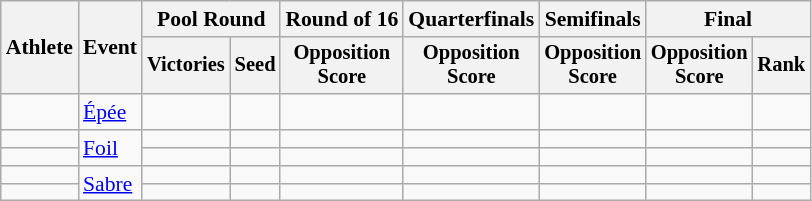<table class=wikitable style="font-size:90%">
<tr>
<th rowspan="2">Athlete</th>
<th rowspan="2">Event</th>
<th colspan=2>Pool Round</th>
<th>Round of 16</th>
<th>Quarterfinals</th>
<th>Semifinals</th>
<th colspan=2>Final</th>
</tr>
<tr style="font-size:95%">
<th>Victories</th>
<th>Seed</th>
<th>Opposition<br>Score</th>
<th>Opposition<br>Score</th>
<th>Opposition<br>Score</th>
<th>Opposition<br>Score</th>
<th>Rank</th>
</tr>
<tr align=center>
<td align=left></td>
<td align=left><a href='#'>Épée</a></td>
<td></td>
<td></td>
<td></td>
<td></td>
<td></td>
<td></td>
<td></td>
</tr>
<tr align=center>
<td align=left></td>
<td align=left rowspan=2><a href='#'>Foil</a></td>
<td></td>
<td></td>
<td></td>
<td></td>
<td></td>
<td></td>
<td></td>
</tr>
<tr align=center>
<td align=left></td>
<td></td>
<td></td>
<td></td>
<td></td>
<td></td>
<td></td>
<td></td>
</tr>
<tr align=center>
<td align=left></td>
<td align=left rowspan=2><a href='#'>Sabre</a></td>
<td></td>
<td></td>
<td></td>
<td></td>
<td></td>
<td></td>
<td></td>
</tr>
<tr align=center>
<td align=left></td>
<td></td>
<td></td>
<td></td>
<td></td>
<td></td>
<td></td>
<td></td>
</tr>
</table>
